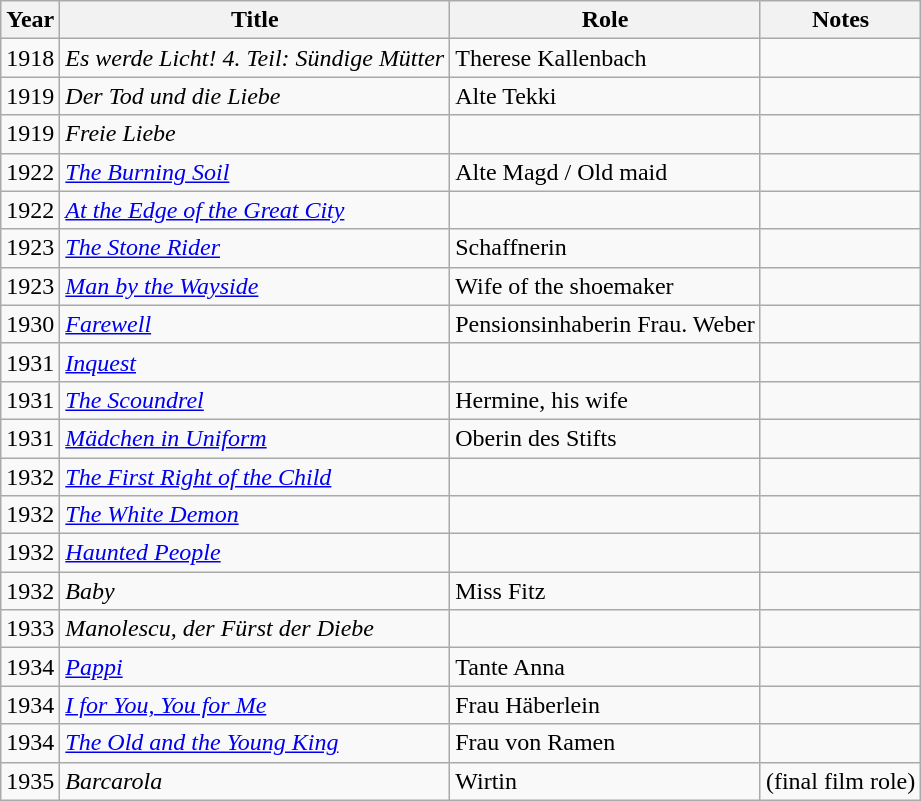<table class="wikitable">
<tr>
<th>Year</th>
<th>Title</th>
<th>Role</th>
<th>Notes</th>
</tr>
<tr>
<td>1918</td>
<td><em>Es werde Licht! 4. Teil: Sündige Mütter</em></td>
<td>Therese Kallenbach</td>
<td></td>
</tr>
<tr>
<td>1919</td>
<td><em>Der Tod und die Liebe</em></td>
<td>Alte Tekki</td>
<td></td>
</tr>
<tr>
<td>1919</td>
<td><em>Freie Liebe</em></td>
<td></td>
<td></td>
</tr>
<tr>
<td>1922</td>
<td><em><a href='#'>The Burning Soil</a></em></td>
<td>Alte Magd / Old maid</td>
<td></td>
</tr>
<tr>
<td>1922</td>
<td><em><a href='#'>At the Edge of the Great City</a></em></td>
<td></td>
<td></td>
</tr>
<tr>
<td>1923</td>
<td><em><a href='#'>The Stone Rider</a></em></td>
<td>Schaffnerin</td>
<td></td>
</tr>
<tr>
<td>1923</td>
<td><em><a href='#'>Man by the Wayside</a></em></td>
<td>Wife of the shoemaker</td>
<td></td>
</tr>
<tr>
<td>1930</td>
<td><em><a href='#'>Farewell</a></em></td>
<td>Pensionsinhaberin Frau. Weber</td>
<td></td>
</tr>
<tr>
<td>1931</td>
<td><em><a href='#'>Inquest</a></em></td>
<td></td>
<td></td>
</tr>
<tr>
<td>1931</td>
<td><em><a href='#'>The Scoundrel</a></em></td>
<td>Hermine, his wife</td>
<td></td>
</tr>
<tr>
<td>1931</td>
<td><em><a href='#'>Mädchen in Uniform</a></em></td>
<td>Oberin des Stifts</td>
<td></td>
</tr>
<tr>
<td>1932</td>
<td><em><a href='#'>The First Right of the Child</a></em></td>
<td></td>
<td></td>
</tr>
<tr>
<td>1932</td>
<td><em><a href='#'>The White Demon</a></em></td>
<td></td>
<td></td>
</tr>
<tr>
<td>1932</td>
<td><em><a href='#'>Haunted People</a></em></td>
<td></td>
<td></td>
</tr>
<tr>
<td>1932</td>
<td><em>Baby</em></td>
<td>Miss Fitz</td>
<td></td>
</tr>
<tr>
<td>1933</td>
<td><em>Manolescu, der Fürst der Diebe</em></td>
<td></td>
<td></td>
</tr>
<tr>
<td>1934</td>
<td><em><a href='#'>Pappi</a></em></td>
<td>Tante Anna</td>
<td></td>
</tr>
<tr>
<td>1934</td>
<td><em><a href='#'>I for You, You for Me</a></em></td>
<td>Frau Häberlein</td>
<td></td>
</tr>
<tr>
<td>1934</td>
<td><em><a href='#'>The Old and the Young King</a></em></td>
<td>Frau von Ramen</td>
<td></td>
</tr>
<tr>
<td>1935</td>
<td><em>Barcarola</em></td>
<td>Wirtin</td>
<td>(final film role)</td>
</tr>
</table>
